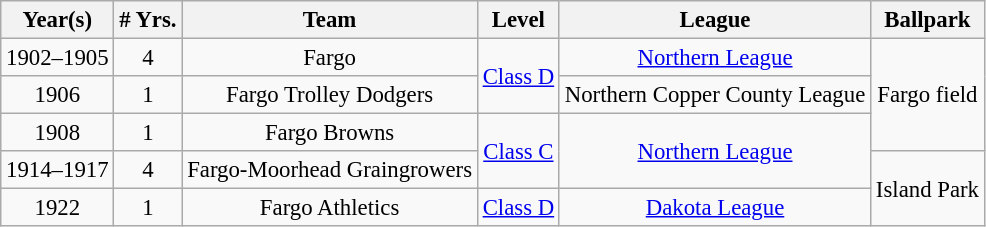<table class="wikitable" style="text-align:center; font-size: 95%;">
<tr>
<th>Year(s)</th>
<th># Yrs.</th>
<th>Team</th>
<th>Level</th>
<th>League</th>
<th>Ballpark</th>
</tr>
<tr>
<td>1902–1905</td>
<td>4</td>
<td>Fargo</td>
<td rowspan=2><a href='#'>Class D</a></td>
<td><a href='#'>Northern League</a></td>
<td Rowspan=3>Fargo field</td>
</tr>
<tr>
<td>1906</td>
<td>1</td>
<td>Fargo Trolley Dodgers</td>
<td>Northern Copper County League</td>
</tr>
<tr>
<td>1908</td>
<td>1</td>
<td>Fargo Browns</td>
<td rowspan=2><a href='#'>Class C</a></td>
<td rowspan=2><a href='#'>Northern League</a></td>
</tr>
<tr>
<td>1914–1917</td>
<td>4</td>
<td>Fargo-Moorhead Graingrowers</td>
<td Rowspan=2>Island Park</td>
</tr>
<tr>
<td>1922</td>
<td>1</td>
<td>Fargo Athletics</td>
<td><a href='#'>Class D</a></td>
<td><a href='#'>Dakota League</a></td>
</tr>
</table>
